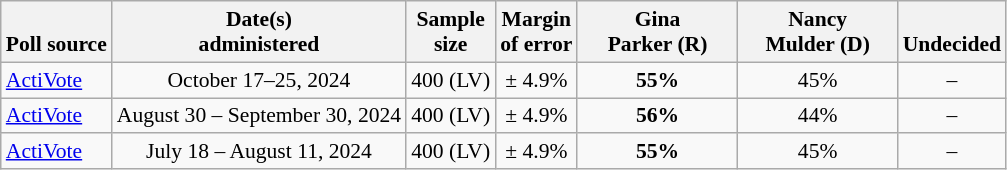<table class="wikitable" style="font-size:90%;text-align:center;">
<tr valign=bottom>
<th>Poll source</th>
<th>Date(s)<br>administered</th>
<th>Sample<br>size</th>
<th>Margin<br>of error</th>
<th style="width:100px;">Gina<br>Parker (R)</th>
<th style="width:100px;">Nancy<br>Mulder (D)</th>
<th>Undecided</th>
</tr>
<tr>
<td style="text-align:left;"><a href='#'>ActiVote</a></td>
<td data-sort-value="2024-07-11">October 17–25, 2024</td>
<td>400 (LV)</td>
<td>± 4.9%</td>
<td><strong>55%</strong></td>
<td>45%</td>
<td>–</td>
</tr>
<tr>
<td style="text-align:left;"><a href='#'>ActiVote</a></td>
<td data-sort-value="2024-07-11">August 30 – September 30, 2024</td>
<td>400 (LV)</td>
<td>± 4.9%</td>
<td><strong>56%</strong></td>
<td>44%</td>
<td>–</td>
</tr>
<tr>
<td style="text-align:left;"><a href='#'>ActiVote</a></td>
<td data-sort-value="2024-07-11">July 18 – August 11, 2024</td>
<td>400 (LV)</td>
<td>± 4.9%</td>
<td><strong>55%</strong></td>
<td>45%</td>
<td>–</td>
</tr>
</table>
